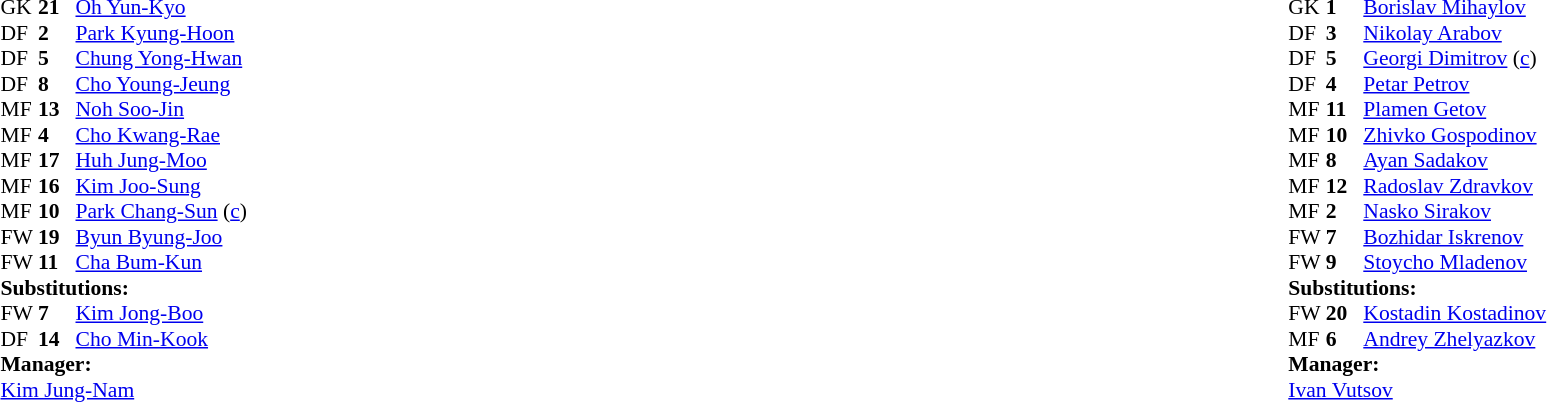<table width="100%">
<tr>
<td valign="top" width="50%"><br><table style="font-size: 90%" cellspacing="0" cellpadding="0">
<tr>
<th width="25"></th>
<th width="25"></th>
</tr>
<tr>
<td>GK</td>
<td><strong>21</strong></td>
<td><a href='#'>Oh Yun-Kyo</a></td>
</tr>
<tr>
<td>DF</td>
<td><strong>2</strong></td>
<td><a href='#'>Park Kyung-Hoon</a></td>
</tr>
<tr>
<td>DF</td>
<td><strong>5</strong></td>
<td><a href='#'>Chung Yong-Hwan</a></td>
</tr>
<tr>
<td>DF</td>
<td><strong>8</strong></td>
<td><a href='#'>Cho Young-Jeung</a></td>
<td></td>
</tr>
<tr>
<td>MF</td>
<td><strong>13</strong></td>
<td><a href='#'>Noh Soo-Jin</a></td>
<td></td>
<td></td>
</tr>
<tr>
<td>MF</td>
<td><strong>4</strong></td>
<td><a href='#'>Cho Kwang-Rae</a></td>
<td></td>
<td></td>
</tr>
<tr>
<td>MF</td>
<td><strong>17</strong></td>
<td><a href='#'>Huh Jung-Moo</a></td>
</tr>
<tr>
<td>MF</td>
<td><strong>16</strong></td>
<td><a href='#'>Kim Joo-Sung</a></td>
<td></td>
</tr>
<tr>
<td>MF</td>
<td><strong>10</strong></td>
<td><a href='#'>Park Chang-Sun</a> (<a href='#'>c</a>)</td>
</tr>
<tr>
<td>FW</td>
<td><strong>19</strong></td>
<td><a href='#'>Byun Byung-Joo</a></td>
</tr>
<tr>
<td>FW</td>
<td><strong>11</strong></td>
<td><a href='#'>Cha Bum-Kun</a></td>
</tr>
<tr>
<td colspan=3><strong>Substitutions:</strong></td>
</tr>
<tr>
<td>FW</td>
<td><strong>7</strong></td>
<td><a href='#'>Kim Jong-Boo</a></td>
<td></td>
<td></td>
</tr>
<tr>
<td>DF</td>
<td><strong>14</strong></td>
<td><a href='#'>Cho Min-Kook</a></td>
<td></td>
<td></td>
</tr>
<tr>
<td colspan=3><strong>Manager:</strong></td>
</tr>
<tr>
<td colspan=4> <a href='#'>Kim Jung-Nam</a></td>
</tr>
</table>
</td>
<td valign="top" width="50%"><br><table style="font-size: 90%" cellspacing="0" cellpadding="0" align="center">
<tr>
<th width=25></th>
<th width=25></th>
</tr>
<tr>
<td>GK</td>
<td><strong>1</strong></td>
<td><a href='#'>Borislav Mihaylov</a></td>
</tr>
<tr>
<td>DF</td>
<td><strong>3</strong></td>
<td><a href='#'>Nikolay Arabov</a></td>
</tr>
<tr>
<td>DF</td>
<td><strong>5</strong></td>
<td><a href='#'>Georgi Dimitrov</a> (<a href='#'>c</a>)</td>
</tr>
<tr>
<td>DF</td>
<td><strong>4</strong></td>
<td><a href='#'>Petar Petrov</a></td>
</tr>
<tr>
<td>MF</td>
<td><strong>11</strong></td>
<td><a href='#'>Plamen Getov</a></td>
<td></td>
<td></td>
</tr>
<tr>
<td>MF</td>
<td><strong>10</strong></td>
<td><a href='#'>Zhivko Gospodinov</a></td>
<td></td>
</tr>
<tr>
<td>MF</td>
<td><strong>8</strong></td>
<td><a href='#'>Ayan Sadakov</a></td>
</tr>
<tr>
<td>MF</td>
<td><strong>12</strong></td>
<td><a href='#'>Radoslav Zdravkov</a></td>
</tr>
<tr>
<td>MF</td>
<td><strong>2</strong></td>
<td><a href='#'>Nasko Sirakov</a></td>
</tr>
<tr>
<td>FW</td>
<td><strong>7</strong></td>
<td><a href='#'>Bozhidar Iskrenov</a></td>
<td></td>
<td></td>
</tr>
<tr>
<td>FW</td>
<td><strong>9</strong></td>
<td><a href='#'>Stoycho Mladenov</a></td>
</tr>
<tr>
<td colspan=3><strong>Substitutions:</strong></td>
</tr>
<tr>
<td>FW</td>
<td><strong>20</strong></td>
<td><a href='#'>Kostadin Kostadinov</a></td>
<td></td>
<td></td>
</tr>
<tr>
<td>MF</td>
<td><strong>6</strong></td>
<td><a href='#'>Andrey Zhelyazkov</a></td>
<td></td>
<td></td>
</tr>
<tr>
<td colspan=3><strong>Manager:</strong></td>
</tr>
<tr>
<td colspan=3> <a href='#'>Ivan Vutsov</a></td>
</tr>
</table>
</td>
</tr>
</table>
